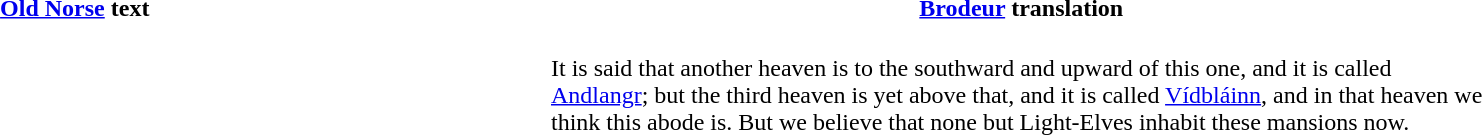<table width="100%">
<tr>
<th width="50%"><a href='#'>Old Norse</a> text</th>
<th width="50%"><a href='#'>Brodeur</a> translation</th>
</tr>
<tr>
<td><br></td>
<td><br>It is said that another heaven is to the southward and upward of this one, and it is called <a href='#'>Andlangr</a>; but the third heaven is yet above that, and it is called <a href='#'>Vídbláinn</a>, and in that heaven we think this abode is. But we believe that none but Light-Elves inhabit these mansions now.</td>
</tr>
</table>
